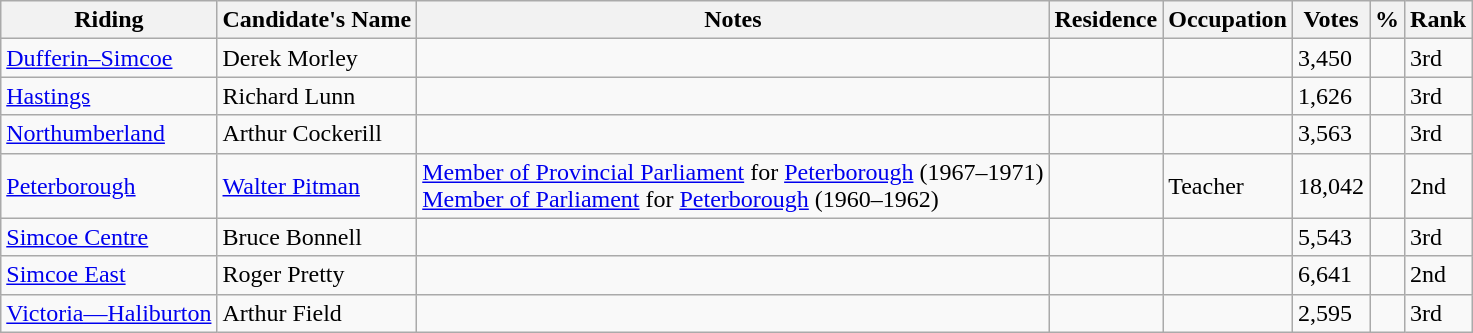<table class="wikitable sortable">
<tr>
<th>Riding<br></th>
<th>Candidate's Name</th>
<th>Notes</th>
<th>Residence</th>
<th>Occupation</th>
<th>Votes</th>
<th>%</th>
<th>Rank</th>
</tr>
<tr>
<td><a href='#'>Dufferin–Simcoe</a></td>
<td>Derek Morley</td>
<td></td>
<td></td>
<td></td>
<td>3,450</td>
<td></td>
<td>3rd</td>
</tr>
<tr>
<td><a href='#'>Hastings</a></td>
<td>Richard Lunn</td>
<td></td>
<td></td>
<td></td>
<td>1,626</td>
<td></td>
<td>3rd</td>
</tr>
<tr>
<td><a href='#'>Northumberland</a></td>
<td>Arthur Cockerill</td>
<td></td>
<td></td>
<td></td>
<td>3,563</td>
<td></td>
<td>3rd</td>
</tr>
<tr>
<td><a href='#'>Peterborough</a></td>
<td><a href='#'>Walter Pitman</a></td>
<td><a href='#'>Member of Provincial Parliament</a> for <a href='#'>Peterborough</a> (1967–1971) <br> <a href='#'>Member of Parliament</a> for <a href='#'>Peterborough</a> (1960–1962)</td>
<td></td>
<td>Teacher</td>
<td>18,042</td>
<td></td>
<td>2nd</td>
</tr>
<tr>
<td><a href='#'>Simcoe Centre</a></td>
<td>Bruce Bonnell</td>
<td></td>
<td></td>
<td></td>
<td>5,543</td>
<td></td>
<td>3rd</td>
</tr>
<tr>
<td><a href='#'>Simcoe East</a></td>
<td>Roger Pretty</td>
<td></td>
<td></td>
<td></td>
<td>6,641</td>
<td></td>
<td>2nd</td>
</tr>
<tr>
<td><a href='#'>Victoria—Haliburton</a></td>
<td>Arthur Field</td>
<td></td>
<td></td>
<td></td>
<td>2,595</td>
<td></td>
<td>3rd</td>
</tr>
</table>
